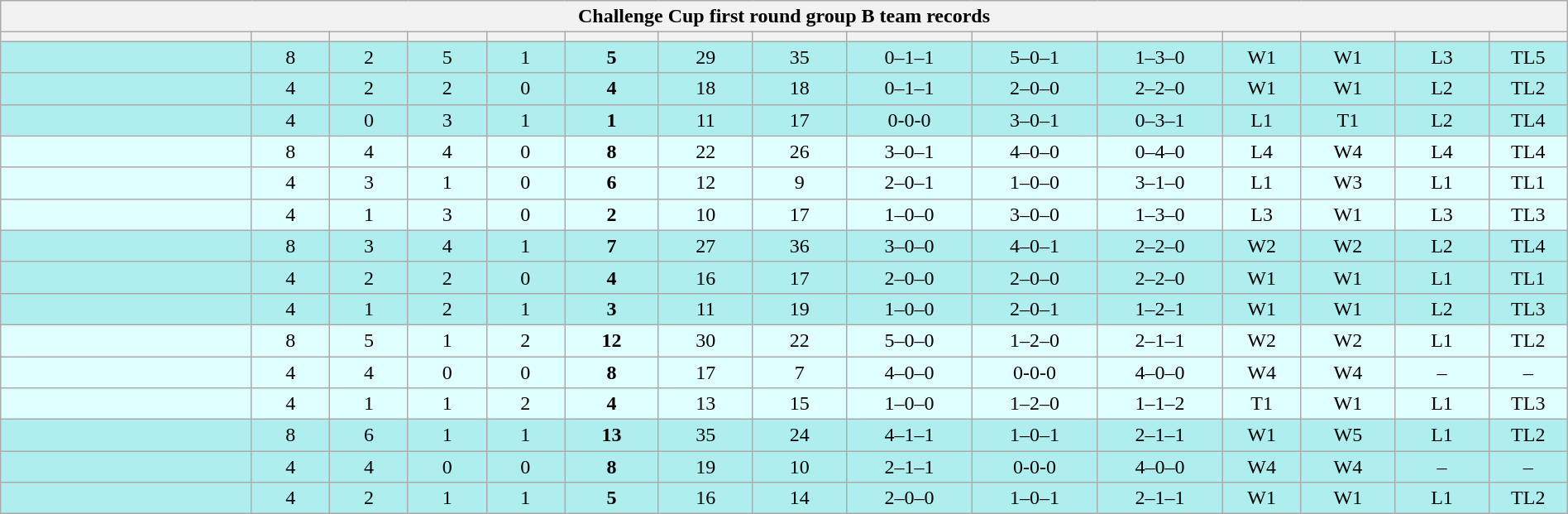<table class="wikitable collapsible collapsed" style="width: 100%">
<tr>
<th colspan=15>Challenge Cup first round group B team records</th>
</tr>
<tr>
<th width="16%"></th>
<th width="5%"></th>
<th width="5%"></th>
<th width="5%"></th>
<th width="5%"></th>
<th width="6%"></th>
<th width="6%"></th>
<th width="6%"></th>
<th width="8%"></th>
<th width="8%"></th>
<th width="8%"></th>
<th width="5%"></th>
<th width="6%"></th>
<th width="6%"></th>
<th width="5%"></th>
</tr>
<tr align=center bgcolor="#afeeee">
<td align=left></td>
<td>8</td>
<td>2</td>
<td>5</td>
<td>1</td>
<td><strong>5</strong></td>
<td>29</td>
<td>35</td>
<td>0–1–1</td>
<td>5–0–1</td>
<td>1–3–0</td>
<td>W1</td>
<td>W1</td>
<td>L3</td>
<td>TL5</td>
</tr>
<tr align=center bgcolor="#afeeee">
<td align=left></td>
<td>4</td>
<td>2</td>
<td>2</td>
<td>0</td>
<td><strong>4</strong></td>
<td>18</td>
<td>18</td>
<td>0–1–1</td>
<td>2–0–0</td>
<td>2–2–0</td>
<td>W1</td>
<td>W1</td>
<td>L2</td>
<td>TL2</td>
</tr>
<tr align=center bgcolor="#afeeee">
<td align=left></td>
<td>4</td>
<td>0</td>
<td>3</td>
<td>1</td>
<td><strong>1</strong></td>
<td>11</td>
<td>17</td>
<td>0-0-0</td>
<td>3–0–1</td>
<td>0–3–1</td>
<td>L1</td>
<td>T1</td>
<td>L2</td>
<td>TL4</td>
</tr>
<tr align=center bgcolor="#e0ffff">
<td align=left></td>
<td>8</td>
<td>4</td>
<td>4</td>
<td>0</td>
<td><strong>8</strong></td>
<td>22</td>
<td>26</td>
<td>3–0–1</td>
<td>4–0–0</td>
<td>0–4–0</td>
<td>L4</td>
<td>W4</td>
<td>L4</td>
<td>TL4</td>
</tr>
<tr align=center bgcolor="#e0ffff">
<td align=left></td>
<td>4</td>
<td>3</td>
<td>1</td>
<td>0</td>
<td><strong>6</strong></td>
<td>12</td>
<td>9</td>
<td>2–0–1</td>
<td>1–0–0</td>
<td>3–1–0</td>
<td>L1</td>
<td>W3</td>
<td>L1</td>
<td>TL1</td>
</tr>
<tr align=center bgcolor="#e0ffff">
<td align=left></td>
<td>4</td>
<td>1</td>
<td>3</td>
<td>0</td>
<td><strong>2</strong></td>
<td>10</td>
<td>17</td>
<td>1–0–0</td>
<td>3–0–0</td>
<td>1–3–0</td>
<td>L3</td>
<td>W1</td>
<td>L3</td>
<td>TL3</td>
</tr>
<tr align=center bgcolor="#afeeee">
<td align=left></td>
<td>8</td>
<td>3</td>
<td>4</td>
<td>1</td>
<td><strong>7</strong></td>
<td>27</td>
<td>36</td>
<td>3–0–0</td>
<td>4–0–1</td>
<td>2–2–0</td>
<td>W2</td>
<td>W2</td>
<td>L2</td>
<td>TL4</td>
</tr>
<tr align=center bgcolor="#afeeee">
<td align=left></td>
<td>4</td>
<td>2</td>
<td>2</td>
<td>0</td>
<td><strong>4</strong></td>
<td>16</td>
<td>17</td>
<td>2–0–0</td>
<td>2–0–0</td>
<td>2–2–0</td>
<td>W1</td>
<td>W1</td>
<td>L1</td>
<td>TL1</td>
</tr>
<tr align=center bgcolor="#afeeee">
<td align=left></td>
<td>4</td>
<td>1</td>
<td>2</td>
<td>1</td>
<td><strong>3</strong></td>
<td>11</td>
<td>19</td>
<td>1–0–0</td>
<td>2–0–1</td>
<td>1–2–1</td>
<td>W1</td>
<td>W1</td>
<td>L2</td>
<td>TL3</td>
</tr>
<tr align=center bgcolor="#e0ffff">
<td align=left></td>
<td>8</td>
<td>5</td>
<td>1</td>
<td>2</td>
<td><strong>12</strong></td>
<td>30</td>
<td>22</td>
<td>5–0–0</td>
<td>1–2–0</td>
<td>2–1–1</td>
<td>W2</td>
<td>W2</td>
<td>L1</td>
<td>TL2</td>
</tr>
<tr align=center bgcolor="#e0ffff">
<td align=left></td>
<td>4</td>
<td>4</td>
<td>0</td>
<td>0</td>
<td><strong>8</strong></td>
<td>17</td>
<td>7</td>
<td>4–0–0</td>
<td>0-0-0</td>
<td>4–0–0</td>
<td>W4</td>
<td>W4</td>
<td>–</td>
<td>–</td>
</tr>
<tr align=center bgcolor="#e0ffff">
<td align=left></td>
<td>4</td>
<td>1</td>
<td>1</td>
<td>2</td>
<td><strong>4</strong></td>
<td>13</td>
<td>15</td>
<td>1–0–0</td>
<td>1–2–0</td>
<td>1–1–2</td>
<td>T1</td>
<td>W1</td>
<td>L1</td>
<td>TL3</td>
</tr>
<tr align=center bgcolor="#afeeee">
<td align=left></td>
<td>8</td>
<td>6</td>
<td>1</td>
<td>1</td>
<td><strong>13</strong></td>
<td>35</td>
<td>24</td>
<td>4–1–1</td>
<td>1–0–1</td>
<td>2–1–1</td>
<td>W1</td>
<td>W5</td>
<td>L1</td>
<td>TL2</td>
</tr>
<tr align=center bgcolor="#afeeee">
<td align=left></td>
<td>4</td>
<td>4</td>
<td>0</td>
<td>0</td>
<td><strong>8</strong></td>
<td>19</td>
<td>10</td>
<td>2–1–1</td>
<td>0-0-0</td>
<td>4–0–0</td>
<td>W4</td>
<td>W4</td>
<td>–</td>
<td>–</td>
</tr>
<tr align=center bgcolor="#afeeee">
<td align=left></td>
<td>4</td>
<td>2</td>
<td>1</td>
<td>1</td>
<td><strong>5</strong></td>
<td>16</td>
<td>14</td>
<td>2–0–0</td>
<td>1–0–1</td>
<td>2–1–1</td>
<td>W1</td>
<td>W1</td>
<td>L1</td>
<td>TL2</td>
</tr>
</table>
